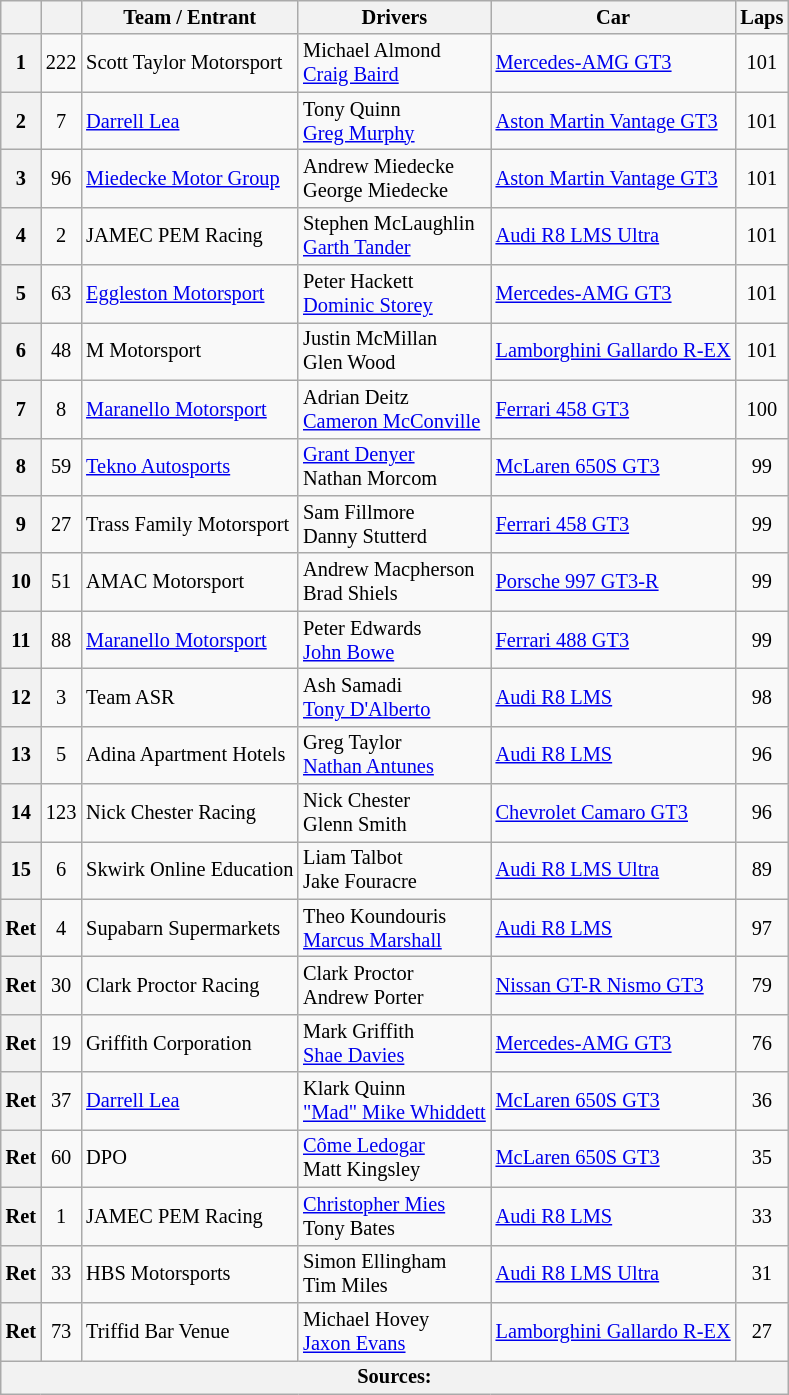<table class="wikitable" style="font-size: 85%;">
<tr>
<th></th>
<th></th>
<th>Team / Entrant</th>
<th>Drivers</th>
<th>Car</th>
<th>Laps</th>
</tr>
<tr>
<th>1</th>
<td align="center">222</td>
<td>Scott Taylor Motorsport</td>
<td> Michael Almond<br> <a href='#'>Craig Baird</a></td>
<td><a href='#'>Mercedes-AMG GT3</a></td>
<td align="center">101</td>
</tr>
<tr>
<th>2</th>
<td align="center">7</td>
<td><a href='#'>Darrell Lea</a></td>
<td> Tony Quinn<br> <a href='#'>Greg Murphy</a></td>
<td><a href='#'>Aston Martin Vantage GT3</a></td>
<td align="center">101</td>
</tr>
<tr>
<th>3</th>
<td align="center">96</td>
<td><a href='#'>Miedecke Motor Group</a></td>
<td> Andrew Miedecke<br> George Miedecke</td>
<td><a href='#'>Aston Martin Vantage GT3</a></td>
<td align="center">101</td>
</tr>
<tr>
<th>4</th>
<td align="center">2</td>
<td>JAMEC PEM Racing</td>
<td> Stephen McLaughlin<br> <a href='#'>Garth Tander</a></td>
<td><a href='#'>Audi R8 LMS Ultra</a></td>
<td align="center">101</td>
</tr>
<tr>
<th>5</th>
<td align="center">63</td>
<td><a href='#'>Eggleston Motorsport</a></td>
<td> Peter Hackett<br> <a href='#'>Dominic Storey</a></td>
<td><a href='#'>Mercedes-AMG GT3</a></td>
<td align="center">101</td>
</tr>
<tr>
<th>6</th>
<td align="center">48</td>
<td>M Motorsport</td>
<td> Justin McMillan<br> Glen Wood</td>
<td><a href='#'>Lamborghini Gallardo R-EX</a></td>
<td align="center">101</td>
</tr>
<tr>
<th>7</th>
<td align="center">8</td>
<td><a href='#'>Maranello Motorsport</a></td>
<td> Adrian Deitz<br> <a href='#'>Cameron McConville</a></td>
<td><a href='#'>Ferrari 458 GT3</a></td>
<td align="center">100</td>
</tr>
<tr>
<th>8</th>
<td align="center">59</td>
<td><a href='#'>Tekno Autosports</a></td>
<td> <a href='#'>Grant Denyer</a><br> Nathan Morcom</td>
<td><a href='#'>McLaren 650S GT3</a></td>
<td align="center">99</td>
</tr>
<tr>
<th>9</th>
<td align="center">27</td>
<td>Trass Family Motorsport</td>
<td> Sam Fillmore<br> Danny Stutterd</td>
<td><a href='#'>Ferrari 458 GT3</a></td>
<td align="center">99</td>
</tr>
<tr>
<th>10</th>
<td align="center">51</td>
<td>AMAC Motorsport</td>
<td> Andrew Macpherson<br> Brad Shiels</td>
<td><a href='#'>Porsche 997 GT3-R</a></td>
<td align="center">99</td>
</tr>
<tr>
<th>11</th>
<td align="center">88</td>
<td><a href='#'>Maranello Motorsport</a></td>
<td> Peter Edwards<br> <a href='#'>John Bowe</a></td>
<td><a href='#'>Ferrari 488 GT3</a></td>
<td align="center">99</td>
</tr>
<tr>
<th>12</th>
<td align="center">3</td>
<td>Team ASR</td>
<td> Ash Samadi<br> <a href='#'>Tony D'Alberto</a></td>
<td><a href='#'>Audi R8 LMS</a></td>
<td align="center">98</td>
</tr>
<tr>
<th>13</th>
<td align="center">5</td>
<td>Adina Apartment Hotels</td>
<td> Greg Taylor<br> <a href='#'>Nathan Antunes</a></td>
<td><a href='#'>Audi R8 LMS</a></td>
<td align="center">96</td>
</tr>
<tr>
<th>14</th>
<td align="center">123</td>
<td>Nick Chester Racing</td>
<td> Nick Chester<br> Glenn Smith</td>
<td><a href='#'>Chevrolet Camaro GT3</a></td>
<td align="center">96</td>
</tr>
<tr>
<th>15</th>
<td align="center">6</td>
<td>Skwirk Online Education</td>
<td> Liam Talbot<br> Jake Fouracre</td>
<td><a href='#'>Audi R8 LMS Ultra</a></td>
<td align="center">89</td>
</tr>
<tr>
<th>Ret</th>
<td align="center">4</td>
<td>Supabarn Supermarkets</td>
<td> Theo Koundouris<br> <a href='#'>Marcus Marshall</a></td>
<td><a href='#'>Audi R8 LMS</a></td>
<td align="center">97</td>
</tr>
<tr>
<th>Ret</th>
<td align="center">30</td>
<td>Clark Proctor Racing</td>
<td> Clark Proctor<br> Andrew Porter</td>
<td><a href='#'>Nissan GT-R Nismo GT3</a></td>
<td align="center">79</td>
</tr>
<tr>
<th>Ret</th>
<td align="center">19</td>
<td>Griffith Corporation</td>
<td> Mark Griffith<br> <a href='#'>Shae Davies</a></td>
<td><a href='#'>Mercedes-AMG GT3</a></td>
<td align="center">76</td>
</tr>
<tr>
<th>Ret</th>
<td align="center">37</td>
<td><a href='#'>Darrell Lea</a></td>
<td> Klark Quinn<br> <a href='#'>"Mad" Mike Whiddett</a></td>
<td><a href='#'>McLaren 650S GT3</a></td>
<td align="center">36</td>
</tr>
<tr>
<th>Ret</th>
<td align="center">60</td>
<td>DPO</td>
<td> <a href='#'>Côme Ledogar</a><br> Matt Kingsley</td>
<td><a href='#'>McLaren 650S GT3</a></td>
<td align="center">35</td>
</tr>
<tr>
<th>Ret</th>
<td align="center">1</td>
<td>JAMEC PEM Racing</td>
<td> <a href='#'>Christopher Mies</a><br> Tony Bates</td>
<td><a href='#'>Audi R8 LMS</a></td>
<td align="center">33</td>
</tr>
<tr>
<th>Ret</th>
<td align="center">33</td>
<td>HBS Motorsports</td>
<td> Simon Ellingham<br> Tim Miles</td>
<td><a href='#'>Audi R8 LMS Ultra</a></td>
<td align="center">31</td>
</tr>
<tr>
<th>Ret</th>
<td align="center">73</td>
<td>Triffid Bar Venue</td>
<td> Michael Hovey<br> <a href='#'>Jaxon Evans</a></td>
<td><a href='#'>Lamborghini Gallardo R-EX</a></td>
<td align="center">27</td>
</tr>
<tr>
<th colspan="7">Sources:</th>
</tr>
</table>
